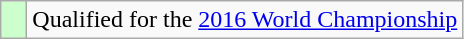<table class="wikitable">
<tr>
<td width=10px bgcolor=#ccffcc></td>
<td>Qualified for the <a href='#'>2016 World Championship</a></td>
</tr>
</table>
